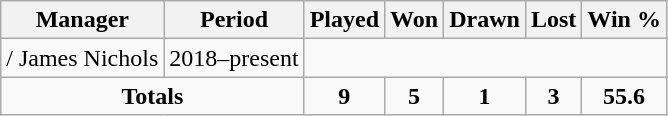<table class="wikitable sortable" style="text-align:center;">
<tr>
<th>Manager</th>
<th>Period</th>
<th>Played</th>
<th>Won</th>
<th>Drawn</th>
<th>Lost</th>
<th>Win %</th>
</tr>
<tr>
<td style="text-align: left;">/ James Nichols</td>
<td>2018–present<br></td>
</tr>
<tr>
<td colspan="2"><strong>Totals</strong></td>
<td><strong>9</strong></td>
<td><strong>5</strong></td>
<td><strong>1</strong></td>
<td><strong>3</strong></td>
<td><strong>55.6</strong></td>
</tr>
</table>
